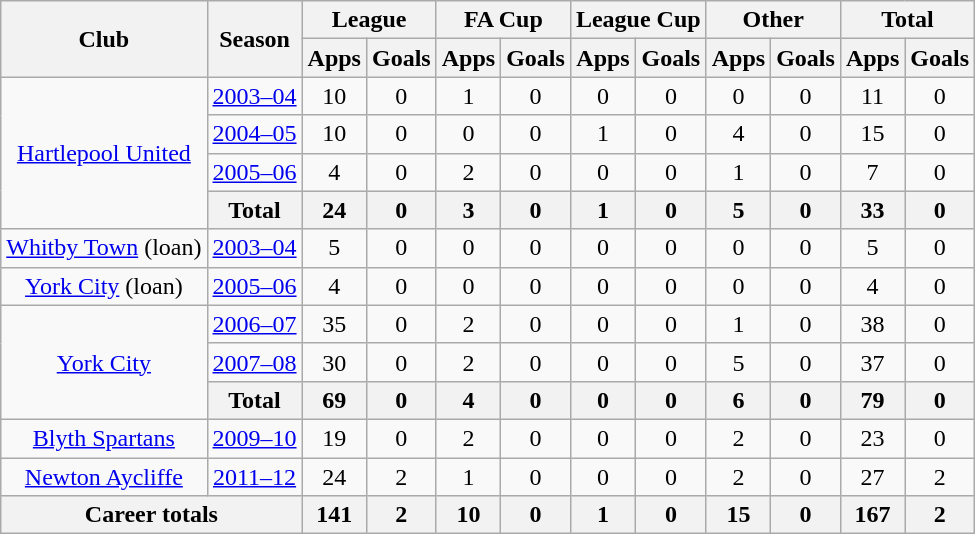<table class="wikitable" style="text-align: center;">
<tr>
<th rowspan="2">Club</th>
<th rowspan="2">Season</th>
<th colspan="2">League</th>
<th colspan="2">FA Cup</th>
<th colspan="2">League Cup</th>
<th colspan="2">Other</th>
<th colspan="2">Total</th>
</tr>
<tr>
<th>Apps</th>
<th>Goals</th>
<th>Apps</th>
<th>Goals</th>
<th>Apps</th>
<th>Goals</th>
<th>Apps</th>
<th>Goals</th>
<th>Apps</th>
<th>Goals</th>
</tr>
<tr>
<td rowspan="4" valign="center"><a href='#'>Hartlepool United</a></td>
<td><a href='#'>2003–04</a></td>
<td>10</td>
<td>0</td>
<td>1</td>
<td>0</td>
<td>0</td>
<td>0</td>
<td>0</td>
<td>0</td>
<td>11</td>
<td>0</td>
</tr>
<tr>
<td><a href='#'>2004–05</a></td>
<td>10</td>
<td>0</td>
<td>0</td>
<td>0</td>
<td>1</td>
<td>0</td>
<td>4</td>
<td>0</td>
<td>15</td>
<td>0</td>
</tr>
<tr>
<td><a href='#'>2005–06</a></td>
<td>4</td>
<td>0</td>
<td>2</td>
<td>0</td>
<td>0</td>
<td>0</td>
<td>1</td>
<td>0</td>
<td>7</td>
<td>0</td>
</tr>
<tr>
<th>Total</th>
<th>24</th>
<th>0</th>
<th>3</th>
<th>0</th>
<th>1</th>
<th>0</th>
<th>5</th>
<th>0</th>
<th>33</th>
<th>0</th>
</tr>
<tr>
<td rowspan="1" valign="center"><a href='#'>Whitby Town</a> (loan)</td>
<td><a href='#'>2003–04</a></td>
<td>5</td>
<td>0</td>
<td>0</td>
<td>0</td>
<td>0</td>
<td>0</td>
<td>0</td>
<td>0</td>
<td>5</td>
<td>0</td>
</tr>
<tr>
<td rowspan="1" valign="center"><a href='#'>York City</a> (loan)</td>
<td><a href='#'>2005–06</a></td>
<td>4</td>
<td>0</td>
<td>0</td>
<td>0</td>
<td>0</td>
<td>0</td>
<td>0</td>
<td>0</td>
<td>4</td>
<td>0</td>
</tr>
<tr>
<td rowspan="3" valign="center"><a href='#'>York City</a></td>
<td><a href='#'>2006–07</a></td>
<td>35</td>
<td>0</td>
<td>2</td>
<td>0</td>
<td>0</td>
<td>0</td>
<td>1</td>
<td>0</td>
<td>38</td>
<td>0</td>
</tr>
<tr>
<td><a href='#'>2007–08</a></td>
<td>30</td>
<td>0</td>
<td>2</td>
<td>0</td>
<td>0</td>
<td>0</td>
<td>5</td>
<td>0</td>
<td>37</td>
<td>0</td>
</tr>
<tr>
<th>Total</th>
<th>69</th>
<th>0</th>
<th>4</th>
<th>0</th>
<th>0</th>
<th>0</th>
<th>6</th>
<th>0</th>
<th>79</th>
<th>0</th>
</tr>
<tr>
<td rowspan="1" valign="center"><a href='#'>Blyth Spartans</a></td>
<td><a href='#'>2009–10</a></td>
<td>19</td>
<td>0</td>
<td>2</td>
<td>0</td>
<td>0</td>
<td>0</td>
<td>2</td>
<td>0</td>
<td>23</td>
<td>0</td>
</tr>
<tr>
<td rowspan="1" valign="center"><a href='#'>Newton Aycliffe</a></td>
<td><a href='#'>2011–12</a></td>
<td>24</td>
<td>2</td>
<td>1</td>
<td>0</td>
<td>0</td>
<td>0</td>
<td>2</td>
<td>0</td>
<td>27</td>
<td>2</td>
</tr>
<tr>
<th colspan="2">Career totals</th>
<th>141</th>
<th>2</th>
<th>10</th>
<th>0</th>
<th>1</th>
<th>0</th>
<th>15</th>
<th>0</th>
<th>167</th>
<th>2</th>
</tr>
</table>
